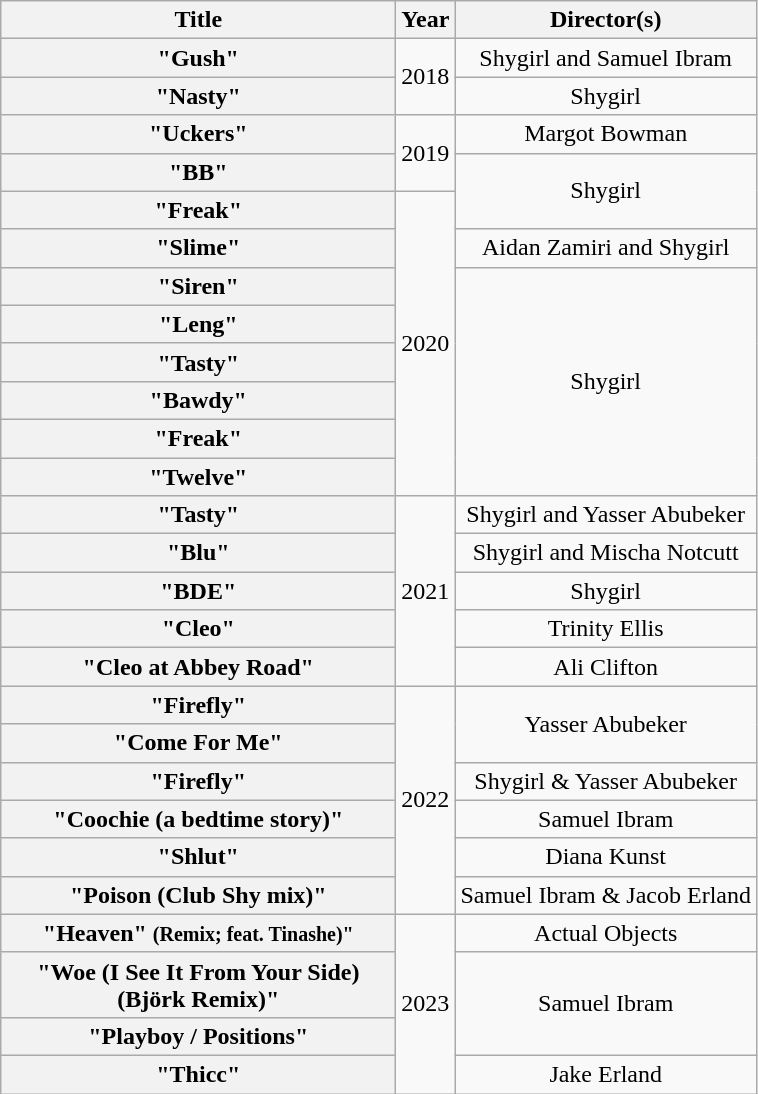<table class="wikitable plainrowheaders" style="text-align:center;">
<tr>
<th scope="col" style="width:16em;">Title</th>
<th scope="col">Year</th>
<th scope="col">Director(s)</th>
</tr>
<tr>
<th scope="row">"Gush"</th>
<td rowspan="2">2018</td>
<td>Shygirl and Samuel Ibram</td>
</tr>
<tr>
<th scope="row">"Nasty"</th>
<td>Shygirl</td>
</tr>
<tr>
<th scope="row">"Uckers"</th>
<td rowspan="2">2019</td>
<td>Margot Bowman</td>
</tr>
<tr>
<th scope="row">"BB"</th>
<td rowspan="2">Shygirl</td>
</tr>
<tr>
<th scope="row">"Freak"</th>
<td rowspan="8">2020</td>
</tr>
<tr>
<th scope="row">"Slime"</th>
<td>Aidan Zamiri and Shygirl</td>
</tr>
<tr>
<th scope="row">"Siren" </th>
<td rowspan="6">Shygirl</td>
</tr>
<tr>
<th scope="row">"Leng" </th>
</tr>
<tr>
<th scope="row">"Tasty" </th>
</tr>
<tr>
<th scope="row">"Bawdy" </th>
</tr>
<tr>
<th scope="row">"Freak" </th>
</tr>
<tr>
<th scope="row">"Twelve" </th>
</tr>
<tr>
<th scope="row">"Tasty"</th>
<td rowspan="5">2021</td>
<td>Shygirl and Yasser Abubeker</td>
</tr>
<tr>
<th scope="row">"Blu"<br></th>
<td>Shygirl and Mischa Notcutt</td>
</tr>
<tr>
<th scope="row">"BDE"</th>
<td>Shygirl</td>
</tr>
<tr>
<th scope="row">"Cleo"</th>
<td>Trinity Ellis</td>
</tr>
<tr>
<th scope="row">"Cleo at Abbey Road"</th>
<td>Ali Clifton</td>
</tr>
<tr>
<th scope="row">"Firefly" </th>
<td rowspan="6">2022</td>
<td rowspan="2">Yasser Abubeker</td>
</tr>
<tr>
<th scope="row">"Come For Me" </th>
</tr>
<tr>
<th scope="row">"Firefly" </th>
<td>Shygirl & Yasser Abubeker</td>
</tr>
<tr>
<th scope="row">"Coochie (a bedtime story)"</th>
<td>Samuel Ibram</td>
</tr>
<tr>
<th scope="row">"Shlut"</th>
<td>Diana Kunst</td>
</tr>
<tr>
<th scope="row">"Poison (Club Shy mix)"</th>
<td>Samuel Ibram & Jacob Erland</td>
</tr>
<tr>
<th scope="row">"Heaven" <small>(Remix; feat. Tinashe)"</small></th>
<td rowspan="4">2023</td>
<td>Actual Objects</td>
</tr>
<tr>
<th scope="row">"Woe (I See It From Your Side) (Björk Remix)"</th>
<td rowspan="2">Samuel Ibram</td>
</tr>
<tr>
<th scope="row">"Playboy / Positions"</th>
</tr>
<tr>
<th scope="row">"Thicc"<br></th>
<td>Jake Erland</td>
</tr>
</table>
